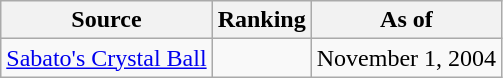<table class="wikitable" style="text-align:center">
<tr>
<th>Source</th>
<th>Ranking</th>
<th>As of</th>
</tr>
<tr>
<td align=left><a href='#'>Sabato's Crystal Ball</a></td>
<td></td>
<td>November 1, 2004</td>
</tr>
</table>
